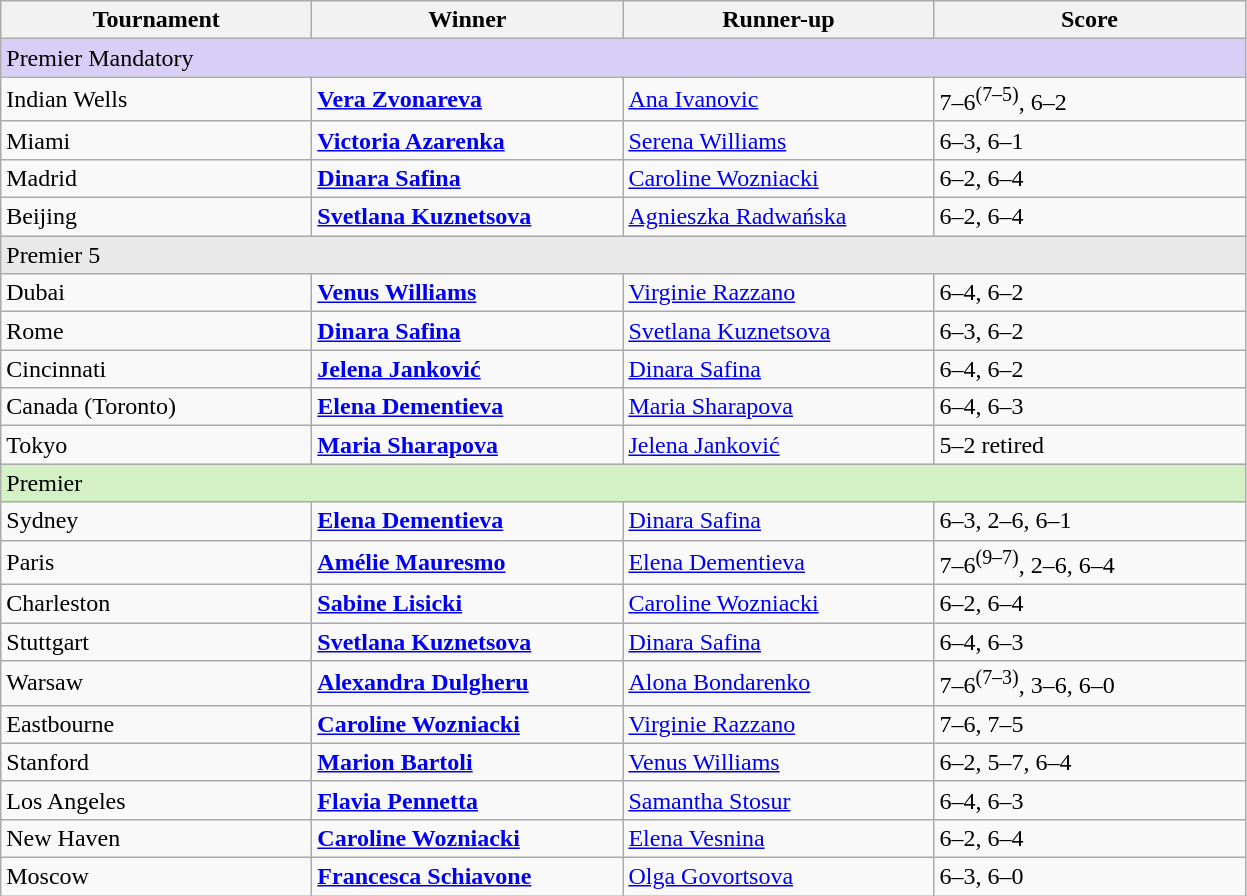<table class="wikitable nowrap">
<tr bgcolor="#efefef">
<th width=200>Tournament</th>
<th width=200>Winner</th>
<th width=200>Runner-up</th>
<th width=200>Score</th>
</tr>
<tr bgcolor="#d8cef6">
<td colspan="4">Premier Mandatory</td>
</tr>
<tr>
<td>Indian Wells</td>
<td> <strong><a href='#'>Vera Zvonareva</a></strong></td>
<td> <a href='#'>Ana Ivanovic</a></td>
<td>7–6<sup>(7–5)</sup>, 6–2</td>
</tr>
<tr>
<td>Miami</td>
<td> <strong><a href='#'>Victoria Azarenka</a></strong></td>
<td> <a href='#'>Serena Williams</a></td>
<td>6–3, 6–1</td>
</tr>
<tr>
<td>Madrid</td>
<td> <strong><a href='#'>Dinara Safina</a></strong></td>
<td> <a href='#'>Caroline Wozniacki</a></td>
<td>6–2, 6–4</td>
</tr>
<tr>
<td>Beijing</td>
<td> <strong><a href='#'>Svetlana Kuznetsova</a></strong></td>
<td> <a href='#'>Agnieszka Radwańska</a></td>
<td>6–2, 6–4</td>
</tr>
<tr bgcolor="#E9E9E9">
<td colspan="4">Premier 5</td>
</tr>
<tr>
<td>Dubai</td>
<td> <strong><a href='#'>Venus Williams</a></strong></td>
<td> <a href='#'>Virginie Razzano</a></td>
<td>6–4, 6–2</td>
</tr>
<tr>
<td>Rome</td>
<td> <strong><a href='#'>Dinara Safina</a></strong></td>
<td> <a href='#'>Svetlana Kuznetsova</a></td>
<td>6–3, 6–2</td>
</tr>
<tr>
<td>Cincinnati</td>
<td> <strong><a href='#'>Jelena Janković</a></strong></td>
<td> <a href='#'>Dinara Safina</a></td>
<td>6–4, 6–2</td>
</tr>
<tr>
<td>Canada (Toronto)</td>
<td> <strong><a href='#'>Elena Dementieva</a></strong></td>
<td> <a href='#'>Maria Sharapova</a></td>
<td>6–4, 6–3</td>
</tr>
<tr>
<td>Tokyo</td>
<td> <strong><a href='#'>Maria Sharapova</a></strong></td>
<td> <a href='#'>Jelena Janković</a></td>
<td>5–2 retired</td>
</tr>
<tr bgcolor="#D4F1C5">
<td colspan="4">Premier</td>
</tr>
<tr>
<td>Sydney</td>
<td> <strong><a href='#'>Elena Dementieva</a></strong></td>
<td> <a href='#'>Dinara Safina</a></td>
<td>6–3, 2–6, 6–1</td>
</tr>
<tr>
<td>Paris</td>
<td> <strong><a href='#'>Amélie Mauresmo</a></strong></td>
<td> <a href='#'>Elena Dementieva</a></td>
<td>7–6<sup>(9–7)</sup>, 2–6, 6–4</td>
</tr>
<tr>
<td>Charleston</td>
<td> <strong><a href='#'>Sabine Lisicki</a></strong></td>
<td> <a href='#'>Caroline Wozniacki</a></td>
<td>6–2, 6–4</td>
</tr>
<tr>
<td>Stuttgart</td>
<td> <strong><a href='#'>Svetlana Kuznetsova</a></strong></td>
<td> <a href='#'>Dinara Safina</a></td>
<td>6–4, 6–3</td>
</tr>
<tr>
<td>Warsaw</td>
<td> <strong><a href='#'>Alexandra Dulgheru</a></strong></td>
<td> <a href='#'>Alona Bondarenko</a></td>
<td>7–6<sup>(7–3)</sup>, 3–6, 6–0</td>
</tr>
<tr>
<td>Eastbourne</td>
<td> <strong><a href='#'>Caroline Wozniacki</a></strong></td>
<td> <a href='#'>Virginie Razzano</a></td>
<td>7–6, 7–5</td>
</tr>
<tr>
<td>Stanford</td>
<td> <strong><a href='#'>Marion Bartoli</a></strong></td>
<td> <a href='#'>Venus Williams</a></td>
<td>6–2, 5–7, 6–4</td>
</tr>
<tr>
<td>Los Angeles</td>
<td> <strong><a href='#'>Flavia Pennetta</a></strong></td>
<td> <a href='#'>Samantha Stosur</a></td>
<td>6–4, 6–3</td>
</tr>
<tr>
<td>New Haven</td>
<td> <strong><a href='#'>Caroline Wozniacki</a></strong></td>
<td> <a href='#'>Elena Vesnina</a></td>
<td>6–2, 6–4</td>
</tr>
<tr>
<td>Moscow</td>
<td> <strong><a href='#'>Francesca Schiavone</a></strong></td>
<td> <a href='#'>Olga Govortsova</a></td>
<td>6–3, 6–0</td>
</tr>
</table>
